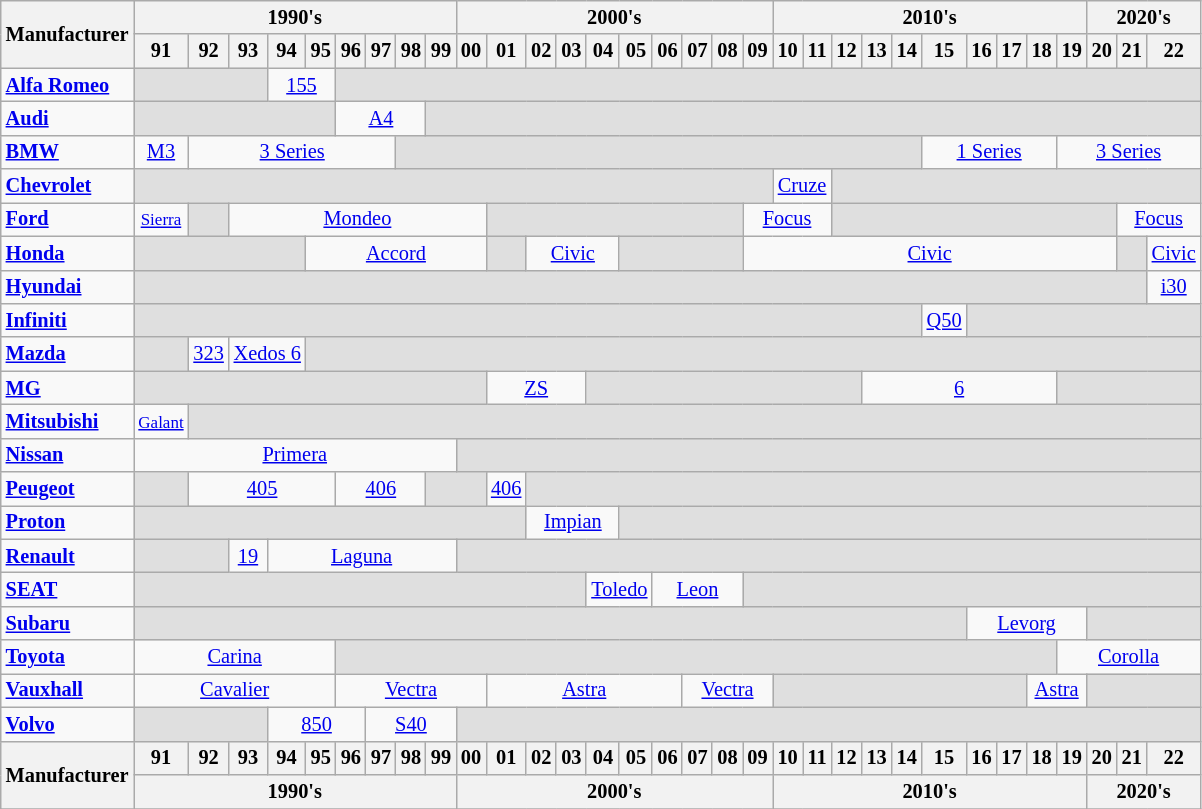<table class="wikitable" style="font-size:85%; text-align:center">
<tr>
<th rowspan=2>Manufacturer</th>
<th colspan=9>1990's</th>
<th colspan=10>2000's</th>
<th colspan=10>2010's</th>
<th colspan=3>2020's</th>
</tr>
<tr>
<th>91</th>
<th>92</th>
<th>93</th>
<th>94</th>
<th>95</th>
<th>96</th>
<th>97</th>
<th>98</th>
<th>99</th>
<th>00</th>
<th>01</th>
<th>02</th>
<th>03</th>
<th>04</th>
<th>05</th>
<th>06</th>
<th>07</th>
<th>08</th>
<th>09</th>
<th>10</th>
<th>11</th>
<th>12</th>
<th>13</th>
<th>14</th>
<th>15</th>
<th>16</th>
<th>17</th>
<th>18</th>
<th>19</th>
<th>20</th>
<th>21</th>
<th>22</th>
</tr>
<tr>
<td align="left"> <strong><a href='#'>Alfa Romeo</a></strong></td>
<td style="background:#dfdfdf;" colspan="3"></td>
<td colspan=2><a href='#'>155</a></td>
<td style="background:#dfdfdf;" colspan="27"></td>
</tr>
<tr>
<td align="left"> <strong><a href='#'>Audi</a></strong></td>
<td style="background:#dfdfdf;" colspan="5"></td>
<td colspan=3><a href='#'>A4</a></td>
<td style="background:#dfdfdf;" colspan="25"></td>
</tr>
<tr>
<td align="left"> <strong><a href='#'>BMW</a></strong></td>
<td colspan=1><a href='#'>M3</a></td>
<td colspan=6><a href='#'>3 Series</a></td>
<td style="background:#dfdfdf;" colspan="17"></td>
<td colspan=4><a href='#'>1 Series</a></td>
<td colspan=4><a href='#'>3 Series</a></td>
</tr>
<tr>
<td align="left"> <strong><a href='#'>Chevrolet</a></strong></td>
<td style="background:#dfdfdf;" colspan="19"></td>
<td colspan=2><a href='#'>Cruze</a></td>
<td style="background:#dfdfdf;" colspan="11"></td>
</tr>
<tr>
<td align="left"> <strong><a href='#'>Ford</a></strong></td>
<td colspan=1><small><a href='#'>Sierra</a></small></td>
<td style="background:#dfdfdf;" colspan="1"></td>
<td colspan=8><a href='#'>Mondeo</a></td>
<td style="background:#dfdfdf;" colspan="8"></td>
<td colspan=3><a href='#'>Focus</a></td>
<td style="background:#dfdfdf;" colspan="9"></td>
<td colspan=2><a href='#'>Focus</a></td>
</tr>
<tr>
<td align="left"> <strong><a href='#'>Honda</a></strong></td>
<td style="background:#dfdfdf;" colspan="4"></td>
<td colspan=6><a href='#'>Accord</a></td>
<td style="background:#dfdfdf;" colspan="1"></td>
<td colspan=3><a href='#'>Civic</a></td>
<td style="background:#dfdfdf;" colspan="4"></td>
<td colspan=12><a href='#'>Civic</a></td>
<td style="background:#dfdfdf;" colspan="1"></td>
<td colspan=1><a href='#'>Civic</a></td>
</tr>
<tr>
<td align="left"> <strong><a href='#'>Hyundai</a></strong></td>
<td style="background:#dfdfdf;" colspan="31"></td>
<td colspan=1><a href='#'>i30</a></td>
</tr>
<tr>
<td align="left"> <strong><a href='#'>Infiniti</a></strong></td>
<td style="background:#dfdfdf;" colspan="24"></td>
<td colspan="1"><a href='#'>Q50</a></td>
<td style="background:#dfdfdf;" colspan="7"></td>
</tr>
<tr>
<td align="left"> <strong><a href='#'>Mazda</a></strong></td>
<td style="background:#dfdfdf;" colspan="1"></td>
<td colspan=1><a href='#'>323</a></td>
<td colspan=2><a href='#'>Xedos 6</a></td>
<td style="background:#dfdfdf;" colspan="28"></td>
</tr>
<tr>
<td align="left"> <strong><a href='#'>MG</a></strong></td>
<td style="background:#dfdfdf;" colspan="10"></td>
<td colspan=3><a href='#'>ZS</a></td>
<td style="background:#dfdfdf;" colspan="9"></td>
<td colspan=6><a href='#'>6</a></td>
<td style="background:#dfdfdf;" colspan="4"></td>
</tr>
<tr>
<td align="left"> <strong><a href='#'>Mitsubishi</a></strong></td>
<td colspan=1><small><a href='#'>Galant</a></small></td>
<td style="background:#dfdfdf;" colspan="31"></td>
</tr>
<tr>
<td align="left"> <strong><a href='#'>Nissan</a></strong></td>
<td colspan=9><a href='#'>Primera</a></td>
<td style="background:#dfdfdf;" colspan="24"></td>
</tr>
<tr>
<td align="left"> <strong><a href='#'>Peugeot</a></strong></td>
<td style="background:#dfdfdf;" colspan="1"></td>
<td colspan=4><a href='#'>405</a></td>
<td colspan=3><a href='#'>406</a></td>
<td style="background:#dfdfdf;" colspan="2"></td>
<td colspan=1><a href='#'>406</a></td>
<td style="background:#dfdfdf;" colspan="21"></td>
</tr>
<tr>
<td align="left"> <strong><a href='#'>Proton</a></strong></td>
<td style="background:#dfdfdf;" colspan="11"></td>
<td colspan=3><a href='#'>Impian</a></td>
<td style="background:#dfdfdf;" colspan="19"></td>
</tr>
<tr>
<td align="left"> <strong><a href='#'>Renault</a></strong></td>
<td style="background:#dfdfdf;" colspan="2"></td>
<td colspan=1><a href='#'>19</a></td>
<td colspan=6><a href='#'>Laguna</a></td>
<td style="background:#dfdfdf;" colspan="24"></td>
</tr>
<tr>
<td align="left"> <strong><a href='#'>SEAT</a></strong></td>
<td style="background:#dfdfdf;" colspan="13"></td>
<td colspan=2><a href='#'>Toledo</a></td>
<td colspan=3><a href='#'>Leon</a></td>
<td style="background:#dfdfdf;" colspan="15"></td>
</tr>
<tr>
<td align="left"> <strong><a href='#'>Subaru</a></strong></td>
<td style="background:#dfdfdf;" colspan="25"></td>
<td colspan="4"><a href='#'>Levorg</a></td>
<td style="background:#dfdfdf;" colspan="3"></td>
</tr>
<tr>
<td align="left"> <strong><a href='#'>Toyota</a></strong></td>
<td colspan=5><a href='#'>Carina</a></td>
<td style="background:#dfdfdf;" colspan="23"></td>
<td colspan="4"><a href='#'>Corolla</a></td>
</tr>
<tr>
<td align="left"> <strong><a href='#'>Vauxhall</a></strong></td>
<td colspan=5><a href='#'>Cavalier</a></td>
<td colspan=5><a href='#'>Vectra</a></td>
<td colspan=6><a href='#'>Astra</a></td>
<td colspan=3><a href='#'>Vectra</a></td>
<td style="background:#dfdfdf;" colspan="8"></td>
<td colspan=2><a href='#'>Astra</a></td>
<td style="background:#dfdfdf;" colspan="3"></td>
</tr>
<tr>
<td align="left"> <strong><a href='#'>Volvo</a></strong></td>
<td style="background:#dfdfdf;" colspan="3"></td>
<td colspan=3><a href='#'>850</a></td>
<td colspan=3><a href='#'>S40</a></td>
<td style="background:#dfdfdf;" colspan="23"></td>
</tr>
<tr>
<th rowspan=2>Manufacturer</th>
<th>91</th>
<th>92</th>
<th>93</th>
<th>94</th>
<th>95</th>
<th>96</th>
<th>97</th>
<th>98</th>
<th>99</th>
<th>00</th>
<th>01</th>
<th>02</th>
<th>03</th>
<th>04</th>
<th>05</th>
<th>06</th>
<th>07</th>
<th>08</th>
<th>09</th>
<th>10</th>
<th>11</th>
<th>12</th>
<th>13</th>
<th>14</th>
<th>15</th>
<th>16</th>
<th>17</th>
<th>18</th>
<th>19</th>
<th>20</th>
<th>21</th>
<th>22</th>
</tr>
<tr>
<th colspan=9>1990's</th>
<th colspan=10>2000's</th>
<th colspan=10>2010's</th>
<th colspan=3>2020's</th>
</tr>
<tr>
</tr>
</table>
